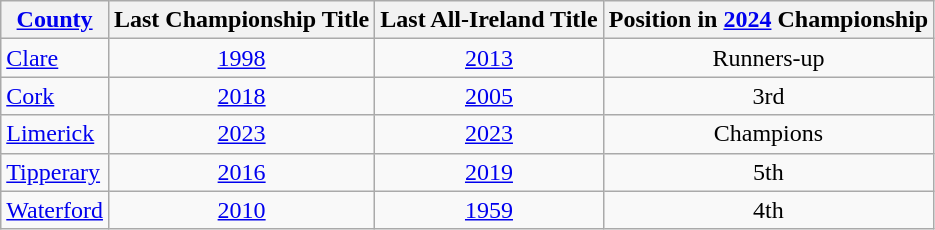<table class="wikitable sortable" style="text-align:center">
<tr>
<th><a href='#'>County</a></th>
<th>Last Championship Title</th>
<th>Last All-Ireland Title</th>
<th>Position in <a href='#'>2024</a> Championship</th>
</tr>
<tr>
<td style="text-align:left"> <a href='#'>Clare</a></td>
<td><a href='#'>1998</a></td>
<td><a href='#'>2013</a></td>
<td>Runners-up</td>
</tr>
<tr>
<td style="text-align:left"> <a href='#'>Cork</a></td>
<td><a href='#'>2018</a></td>
<td><a href='#'>2005</a></td>
<td>3rd</td>
</tr>
<tr>
<td style="text-align:left"> <a href='#'>Limerick</a></td>
<td><a href='#'>2023</a></td>
<td><a href='#'>2023</a></td>
<td>Champions</td>
</tr>
<tr>
<td style="text-align:left"> <a href='#'>Tipperary</a></td>
<td><a href='#'>2016</a></td>
<td><a href='#'>2019</a></td>
<td>5th</td>
</tr>
<tr>
<td style="text-align:left"> <a href='#'>Waterford</a></td>
<td><a href='#'>2010</a></td>
<td><a href='#'>1959</a></td>
<td>4th</td>
</tr>
</table>
